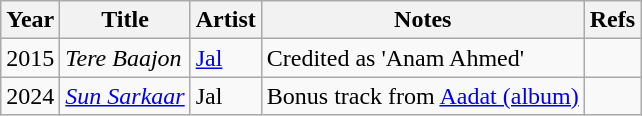<table class="wikitable">
<tr>
<th>Year</th>
<th>Title</th>
<th>Artist</th>
<th>Notes</th>
<th>Refs</th>
</tr>
<tr>
<td>2015</td>
<td><em>Tere Baajon</em></td>
<td><a href='#'>Jal</a></td>
<td>Credited as 'Anam Ahmed'</td>
<td></td>
</tr>
<tr>
<td>2024</td>
<td><a href='#'><em>Sun Sarkaar</em></a></td>
<td>Jal</td>
<td>Bonus track from <a href='#'>Aadat (album)</a></td>
<td></td>
</tr>
</table>
